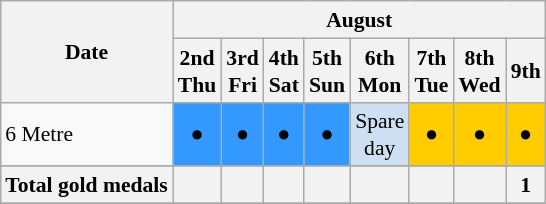<table class="wikitable" style="margin:0.5em auto; font-size:90%; line-height:1.25em;">
<tr>
<th rowspan = 2>Date</th>
<th colspan = 10>August</th>
</tr>
<tr>
<th>2nd<br>Thu</th>
<th>3rd<br>Fri</th>
<th>4th<br>Sat</th>
<th>5th<br>Sun</th>
<th>6th<br>Mon</th>
<th>7th<br>Tue</th>
<th>8th<br>Wed</th>
<th>9th</th>
</tr>
<tr align="center">
<td align="left">6 Metre</td>
<td bgcolor=#3399ff><span>●</span></td>
<td bgcolor=#3399ff><span>●</span></td>
<td bgcolor=#3399ff><span>●</span></td>
<td bgcolor=#3399ff><span>●</span></td>
<td bgcolor=#cedff2>Spare<br>day</td>
<td bgcolor=#ffcc00><span>●</span></td>
<td bgcolor=#ffcc00><span>●</span></td>
<td bgcolor=#ffcc00><span>●</span></td>
</tr>
<tr align="center">
</tr>
<tr>
<th>Total gold medals</th>
<th></th>
<th></th>
<th></th>
<th></th>
<th></th>
<th></th>
<th></th>
<th>1</th>
</tr>
<tr>
</tr>
</table>
